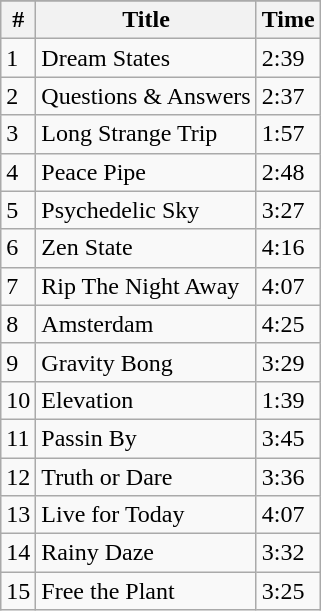<table class="wikitable">
<tr>
</tr>
<tr>
<th align="center">#</th>
<th align="center">Title</th>
<th align="center">Time</th>
</tr>
<tr>
<td>1</td>
<td>Dream States</td>
<td>2:39</td>
</tr>
<tr>
<td>2</td>
<td>Questions & Answers</td>
<td>2:37</td>
</tr>
<tr>
<td>3</td>
<td>Long Strange Trip</td>
<td>1:57</td>
</tr>
<tr>
<td>4</td>
<td>Peace Pipe</td>
<td>2:48</td>
</tr>
<tr>
<td>5</td>
<td>Psychedelic Sky</td>
<td>3:27</td>
</tr>
<tr>
<td>6</td>
<td>Zen State</td>
<td>4:16</td>
</tr>
<tr>
<td>7</td>
<td>Rip The Night Away</td>
<td>4:07</td>
</tr>
<tr>
<td>8</td>
<td>Amsterdam</td>
<td>4:25</td>
</tr>
<tr>
<td>9</td>
<td>Gravity Bong</td>
<td>3:29</td>
</tr>
<tr>
<td>10</td>
<td>Elevation</td>
<td>1:39</td>
</tr>
<tr>
<td>11</td>
<td>Passin By</td>
<td>3:45</td>
</tr>
<tr>
<td>12</td>
<td>Truth or Dare</td>
<td>3:36</td>
</tr>
<tr>
<td>13</td>
<td>Live for Today</td>
<td>4:07</td>
</tr>
<tr>
<td>14</td>
<td>Rainy Daze</td>
<td>3:32</td>
</tr>
<tr>
<td>15</td>
<td>Free the Plant</td>
<td>3:25</td>
</tr>
</table>
